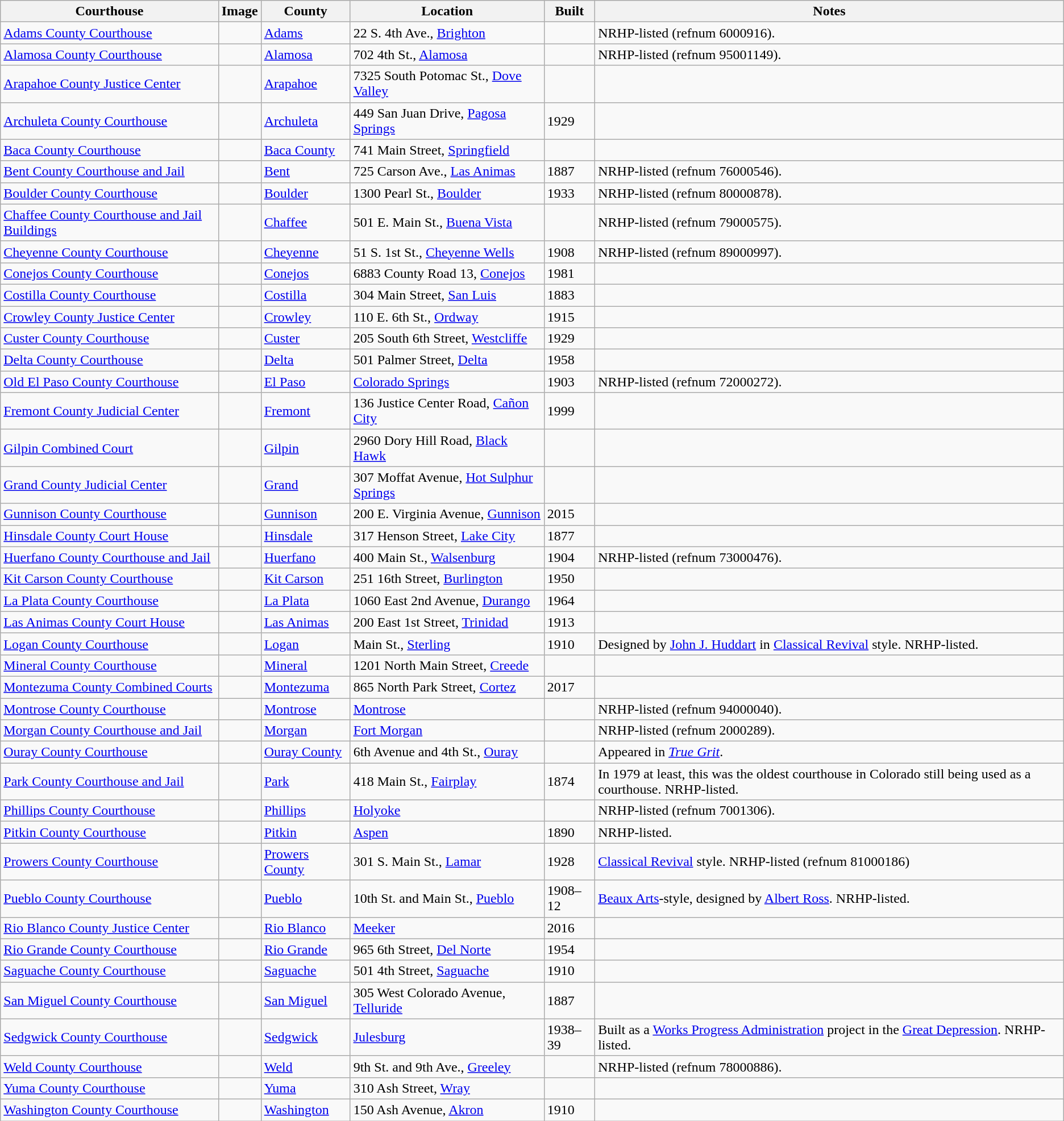<table class="wikitable sortable sticky-header sort-under">
<tr>
<th>Courthouse</th>
<th>Image</th>
<th>County</th>
<th>Location</th>
<th>Built</th>
<th>Notes</th>
</tr>
<tr>
<td><a href='#'>Adams County Courthouse</a></td>
<td></td>
<td><a href='#'>Adams</a></td>
<td>22 S. 4th Ave., <a href='#'>Brighton</a><br><small></small></td>
<td></td>
<td>NRHP-listed (refnum 6000916).</td>
</tr>
<tr>
<td><a href='#'>Alamosa County Courthouse</a></td>
<td></td>
<td><a href='#'>Alamosa</a></td>
<td>702 4th St., <a href='#'>Alamosa</a><br><small></small></td>
<td></td>
<td>NRHP-listed (refnum 95001149).</td>
</tr>
<tr>
<td><a href='#'>Arapahoe County Justice Center</a></td>
<td></td>
<td><a href='#'>Arapahoe</a></td>
<td>7325 South Potomac St., <a href='#'>Dove Valley</a><br><small></small></td>
<td></td>
<td></td>
</tr>
<tr>
<td><a href='#'>Archuleta County Courthouse</a></td>
<td></td>
<td><a href='#'>Archuleta</a></td>
<td>449 San Juan Drive, <a href='#'>Pagosa Springs</a><br><small></small></td>
<td>1929</td>
<td></td>
</tr>
<tr>
<td><a href='#'>Baca County Courthouse</a></td>
<td></td>
<td><a href='#'>Baca County</a></td>
<td>741 Main Street, <a href='#'>Springfield</a><br><small></small></td>
<td></td>
<td></td>
</tr>
<tr>
<td><a href='#'>Bent County Courthouse and Jail</a></td>
<td></td>
<td><a href='#'>Bent</a></td>
<td>725 Carson Ave., <a href='#'>Las Animas</a><br><small></small></td>
<td>1887</td>
<td>NRHP-listed (refnum 76000546).</td>
</tr>
<tr>
<td><a href='#'>Boulder County Courthouse</a></td>
<td></td>
<td><a href='#'>Boulder</a></td>
<td>1300 Pearl St., <a href='#'>Boulder</a><br><small></small></td>
<td>1933</td>
<td>NRHP-listed (refnum 80000878).</td>
</tr>
<tr>
<td><a href='#'>Chaffee County Courthouse and Jail Buildings</a></td>
<td></td>
<td><a href='#'>Chaffee</a></td>
<td>501 E. Main St., <a href='#'>Buena Vista</a><br><small></small></td>
<td></td>
<td>NRHP-listed (refnum 79000575).</td>
</tr>
<tr>
<td><a href='#'>Cheyenne County Courthouse</a></td>
<td></td>
<td><a href='#'>Cheyenne</a></td>
<td>51 S. 1st St., <a href='#'>Cheyenne Wells</a><br><small></small></td>
<td>1908</td>
<td>NRHP-listed (refnum 89000997).</td>
</tr>
<tr>
<td><a href='#'>Conejos County Courthouse</a></td>
<td></td>
<td><a href='#'>Conejos</a></td>
<td>6883 County Road 13, <a href='#'>Conejos</a><br><small></small></td>
<td>1981</td>
<td></td>
</tr>
<tr>
<td><a href='#'>Costilla County Courthouse</a></td>
<td></td>
<td><a href='#'>Costilla</a></td>
<td>304 Main Street, <a href='#'>San Luis</a><br><small></small></td>
<td>1883</td>
<td></td>
</tr>
<tr>
<td><a href='#'>Crowley County Justice Center</a></td>
<td></td>
<td><a href='#'>Crowley</a></td>
<td>110 E. 6th St., <a href='#'>Ordway</a><br><small></small></td>
<td>1915</td>
<td></td>
</tr>
<tr>
<td><a href='#'>Custer County Courthouse</a></td>
<td></td>
<td><a href='#'>Custer</a></td>
<td>205 South 6th Street, <a href='#'>Westcliffe</a><br><small></small></td>
<td>1929</td>
<td></td>
</tr>
<tr>
<td><a href='#'>Delta County Courthouse</a></td>
<td></td>
<td><a href='#'>Delta</a></td>
<td>501 Palmer Street, <a href='#'>Delta</a><br><small></small></td>
<td>1958</td>
<td></td>
</tr>
<tr>
<td><a href='#'>Old El Paso County Courthouse</a></td>
<td></td>
<td><a href='#'>El Paso</a></td>
<td><a href='#'>Colorado Springs</a></td>
<td>1903</td>
<td>NRHP-listed (refnum 72000272).</td>
</tr>
<tr>
<td><a href='#'>Fremont County Judicial Center</a></td>
<td></td>
<td><a href='#'>Fremont</a></td>
<td>136 Justice Center Road, <a href='#'>Cañon City</a><br><small></small></td>
<td>1999</td>
<td></td>
</tr>
<tr>
<td><a href='#'>Gilpin Combined Court</a></td>
<td></td>
<td><a href='#'>Gilpin</a></td>
<td>2960 Dory Hill Road, <a href='#'>Black Hawk</a><br><small></small></td>
<td></td>
</tr>
<tr>
<td><a href='#'>Grand County Judicial Center</a></td>
<td></td>
<td><a href='#'>Grand</a></td>
<td>307 Moffat Avenue, <a href='#'>Hot Sulphur Springs</a><br><small></small></td>
<td></td>
<td></td>
</tr>
<tr>
<td><a href='#'>Gunnison County Courthouse</a></td>
<td></td>
<td><a href='#'>Gunnison</a></td>
<td>200 E. Virginia Avenue, <a href='#'>Gunnison</a><br><small></small></td>
<td>2015</td>
<td></td>
</tr>
<tr>
<td><a href='#'>Hinsdale County Court House</a></td>
<td></td>
<td><a href='#'>Hinsdale</a></td>
<td>317 Henson Street, <a href='#'>Lake City</a><br><small></small></td>
<td>1877</td>
<td></td>
</tr>
<tr>
<td><a href='#'>Huerfano County Courthouse and Jail</a></td>
<td></td>
<td><a href='#'>Huerfano</a></td>
<td>400 Main St., <a href='#'>Walsenburg</a><br><small></small></td>
<td>1904</td>
<td>NRHP-listed (refnum 73000476).</td>
</tr>
<tr>
<td><a href='#'>Kit Carson County Courthouse</a></td>
<td></td>
<td><a href='#'>Kit Carson</a></td>
<td>251 16th Street, <a href='#'>Burlington</a><br><small></small></td>
<td>1950</td>
<td></td>
</tr>
<tr>
<td><a href='#'>La Plata County Courthouse</a></td>
<td></td>
<td><a href='#'>La Plata</a></td>
<td>1060 East 2nd Avenue, <a href='#'>Durango</a><br><small></small></td>
<td>1964</td>
<td></td>
</tr>
<tr>
<td><a href='#'>Las Animas County Court House</a></td>
<td></td>
<td><a href='#'>Las Animas</a></td>
<td>200 East 1st Street, <a href='#'>Trinidad</a><br><small></small></td>
<td>1913</td>
<td></td>
</tr>
<tr>
<td><a href='#'>Logan County Courthouse</a></td>
<td></td>
<td><a href='#'>Logan</a></td>
<td>Main St., <a href='#'>Sterling</a><br><small></small></td>
<td>1910</td>
<td>Designed by <a href='#'>John J. Huddart</a> in <a href='#'>Classical Revival</a> style. NRHP-listed.</td>
</tr>
<tr>
<td><a href='#'>Mineral County Courthouse</a></td>
<td></td>
<td><a href='#'>Mineral</a></td>
<td>1201 North Main Street, <a href='#'>Creede</a><br><small></small></td>
<td></td>
<td></td>
</tr>
<tr>
<td><a href='#'>Montezuma County Combined Courts</a></td>
<td></td>
<td><a href='#'>Montezuma</a></td>
<td>865 North Park Street, <a href='#'>Cortez</a><br><small></small></td>
<td>2017</td>
<td></td>
</tr>
<tr>
<td><a href='#'>Montrose County Courthouse</a></td>
<td></td>
<td><a href='#'>Montrose</a></td>
<td><a href='#'>Montrose</a></td>
<td></td>
<td>NRHP-listed (refnum 94000040).</td>
</tr>
<tr>
<td><a href='#'>Morgan County Courthouse and Jail</a></td>
<td></td>
<td><a href='#'>Morgan</a></td>
<td><a href='#'>Fort Morgan</a></td>
<td></td>
<td>NRHP-listed (refnum 2000289).</td>
</tr>
<tr>
<td><a href='#'>Ouray County Courthouse</a></td>
<td></td>
<td><a href='#'>Ouray County</a></td>
<td>6th Avenue and 4th St., <a href='#'>Ouray</a><br><small></small></td>
<td></td>
<td>Appeared in <a href='#'><em>True Grit</em></a>.</td>
</tr>
<tr>
<td><a href='#'>Park County Courthouse and Jail</a></td>
<td></td>
<td><a href='#'>Park</a></td>
<td>418 Main St., <a href='#'>Fairplay</a><br><small></small></td>
<td>1874</td>
<td>In 1979 at least, this was the oldest courthouse in Colorado still being used as a courthouse. NRHP-listed.</td>
</tr>
<tr>
<td><a href='#'>Phillips County Courthouse</a></td>
<td></td>
<td><a href='#'>Phillips</a></td>
<td><a href='#'>Holyoke</a></td>
<td></td>
<td>NRHP-listed (refnum 7001306).</td>
</tr>
<tr>
<td><a href='#'>Pitkin County Courthouse</a></td>
<td></td>
<td><a href='#'>Pitkin</a></td>
<td><a href='#'>Aspen</a><br><small></small></td>
<td>1890</td>
<td>NRHP-listed.</td>
</tr>
<tr>
<td><a href='#'>Prowers County Courthouse</a></td>
<td></td>
<td><a href='#'>Prowers County</a></td>
<td>301 S. Main St., <a href='#'>Lamar</a><br><small></small></td>
<td>1928</td>
<td><a href='#'>Classical Revival</a> style. NRHP-listed (refnum 81000186)</td>
</tr>
<tr>
<td><a href='#'>Pueblo County Courthouse</a></td>
<td></td>
<td><a href='#'>Pueblo</a></td>
<td>10th St. and Main St., <a href='#'>Pueblo</a><br><small></small></td>
<td>1908–12</td>
<td><a href='#'>Beaux Arts</a>-style, designed by <a href='#'>Albert Ross</a>. NRHP-listed.</td>
</tr>
<tr>
<td><a href='#'>Rio Blanco County Justice Center</a></td>
<td></td>
<td><a href='#'>Rio Blanco</a></td>
<td><a href='#'>Meeker</a></td>
<td>2016</td>
<td></td>
</tr>
<tr>
<td><a href='#'>Rio Grande County Courthouse</a></td>
<td></td>
<td><a href='#'>Rio Grande</a></td>
<td>965 6th Street, <a href='#'>Del Norte</a><br><small></small></td>
<td>1954</td>
<td></td>
</tr>
<tr>
<td><a href='#'>Saguache County Courthouse</a></td>
<td></td>
<td><a href='#'>Saguache</a></td>
<td>501 4th Street, <a href='#'>Saguache</a><br><small></small></td>
<td>1910</td>
<td></td>
</tr>
<tr>
<td><a href='#'>San Miguel County Courthouse</a></td>
<td></td>
<td><a href='#'>San Miguel</a></td>
<td>305 West Colorado Avenue, <a href='#'>Telluride</a><br><small></small></td>
<td>1887</td>
<td></td>
</tr>
<tr>
<td><a href='#'>Sedgwick County Courthouse</a></td>
<td></td>
<td><a href='#'>Sedgwick</a></td>
<td><a href='#'>Julesburg</a><br><small></small></td>
<td>1938–39</td>
<td>Built as a <a href='#'>Works Progress Administration</a> project in the <a href='#'>Great Depression</a>. NRHP-listed.</td>
</tr>
<tr>
<td><a href='#'>Weld County Courthouse</a></td>
<td></td>
<td><a href='#'>Weld</a></td>
<td>9th St. and 9th Ave., <a href='#'>Greeley</a><br><small></small></td>
<td></td>
<td>NRHP-listed (refnum 78000886).</td>
</tr>
<tr>
<td><a href='#'>Yuma County Courthouse</a></td>
<td></td>
<td><a href='#'>Yuma</a></td>
<td>310 Ash Street, <a href='#'>Wray</a><br><small></small></td>
<td></td>
</tr>
<tr>
<td><a href='#'>Washington County Courthouse</a></td>
<td></td>
<td><a href='#'>Washington</a></td>
<td>150 Ash Avenue, <a href='#'>Akron</a><br><small></small></td>
<td>1910</td>
<td></td>
</tr>
</table>
